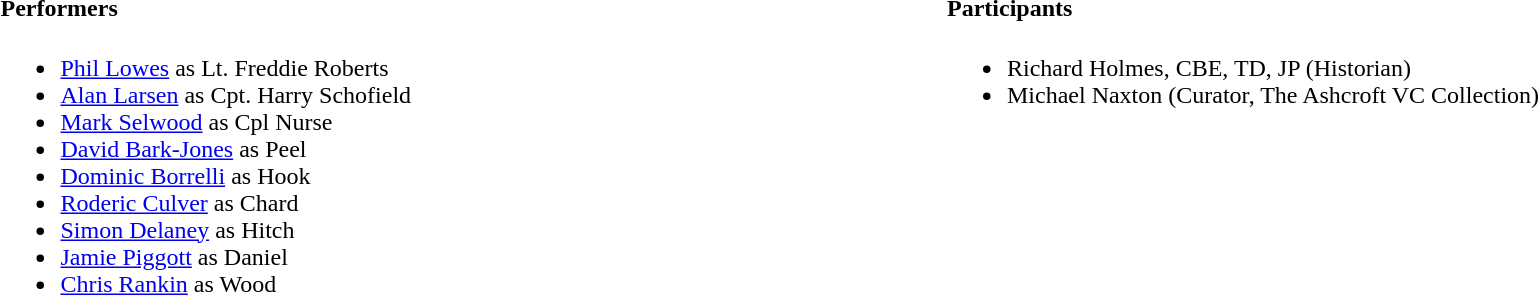<table width="100%" |>
<tr>
<td style="vertical-align:top; width:50%;"><br><h4>Performers</h4><ul><li><a href='#'>Phil Lowes</a> as Lt. Freddie Roberts</li><li><a href='#'>Alan Larsen</a> as Cpt. Harry Schofield</li><li><a href='#'>Mark Selwood</a> as Cpl Nurse</li><li><a href='#'>David Bark-Jones</a> as Peel</li><li><a href='#'>Dominic Borrelli</a> as Hook</li><li><a href='#'>Roderic Culver</a> as Chard</li><li><a href='#'>Simon Delaney</a> as Hitch</li><li><a href='#'>Jamie Piggott</a> as Daniel</li><li><a href='#'>Chris Rankin</a> as Wood</li></ul></td>
<td style="vertical-align:top; width:50%;"><br><h4>Participants</h4><ul><li>Richard Holmes, CBE, TD, JP (Historian)</li><li>Michael Naxton (Curator, The Ashcroft VC Collection)</li></ul></td>
</tr>
</table>
